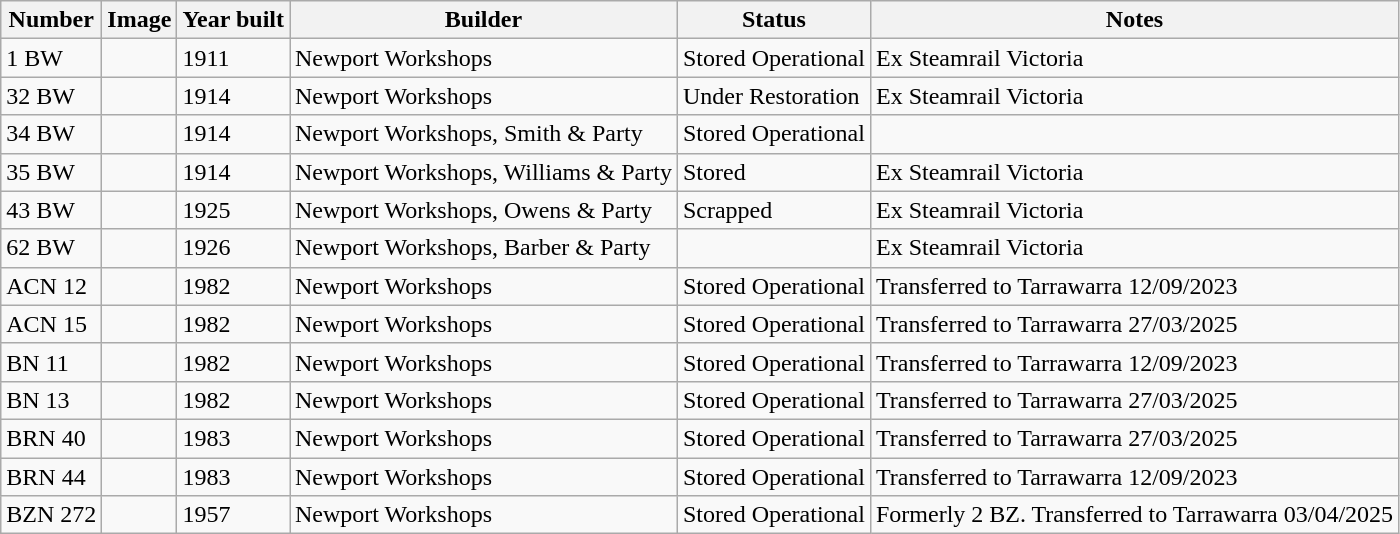<table class="wikitable">
<tr>
<th>Number</th>
<th>Image</th>
<th>Year built</th>
<th>Builder</th>
<th>Status</th>
<th>Notes</th>
</tr>
<tr>
<td>1 BW</td>
<td></td>
<td>1911</td>
<td>Newport Workshops</td>
<td>Stored Operational</td>
<td>Ex Steamrail Victoria</td>
</tr>
<tr>
<td>32 BW</td>
<td></td>
<td>1914</td>
<td>Newport Workshops</td>
<td>Under Restoration</td>
<td>Ex Steamrail Victoria</td>
</tr>
<tr>
<td>34 BW</td>
<td></td>
<td>1914</td>
<td>Newport Workshops, Smith & Party</td>
<td>Stored Operational</td>
<td></td>
</tr>
<tr>
<td>35 BW</td>
<td></td>
<td>1914</td>
<td>Newport Workshops, Williams & Party</td>
<td>Stored</td>
<td>Ex Steamrail Victoria</td>
</tr>
<tr>
<td>43 BW</td>
<td></td>
<td>1925</td>
<td>Newport Workshops, Owens & Party</td>
<td>Scrapped</td>
<td>Ex Steamrail Victoria</td>
</tr>
<tr>
<td>62 BW</td>
<td></td>
<td>1926</td>
<td>Newport Workshops, Barber & Party</td>
<td></td>
<td>Ex Steamrail Victoria</td>
</tr>
<tr>
<td>ACN 12</td>
<td></td>
<td>1982</td>
<td>Newport Workshops</td>
<td>Stored Operational</td>
<td>Transferred to Tarrawarra 12/09/2023</td>
</tr>
<tr>
<td>ACN 15</td>
<td></td>
<td>1982</td>
<td>Newport Workshops</td>
<td>Stored Operational</td>
<td>Transferred to Tarrawarra 27/03/2025</td>
</tr>
<tr>
<td>BN 11</td>
<td></td>
<td>1982</td>
<td>Newport Workshops</td>
<td>Stored Operational</td>
<td>Transferred to Tarrawarra 12/09/2023</td>
</tr>
<tr>
<td>BN 13</td>
<td></td>
<td>1982</td>
<td>Newport Workshops</td>
<td>Stored Operational</td>
<td>Transferred to Tarrawarra 27/03/2025</td>
</tr>
<tr>
<td>BRN 40</td>
<td></td>
<td>1983</td>
<td>Newport Workshops</td>
<td>Stored Operational</td>
<td>Transferred to Tarrawarra 27/03/2025</td>
</tr>
<tr>
<td>BRN 44</td>
<td></td>
<td>1983</td>
<td>Newport Workshops</td>
<td>Stored Operational</td>
<td>Transferred to Tarrawarra 12/09/2023</td>
</tr>
<tr>
<td>BZN 272</td>
<td></td>
<td>1957</td>
<td>Newport Workshops</td>
<td>Stored Operational</td>
<td>Formerly 2 BZ. Transferred to Tarrawarra 03/04/2025</td>
</tr>
</table>
